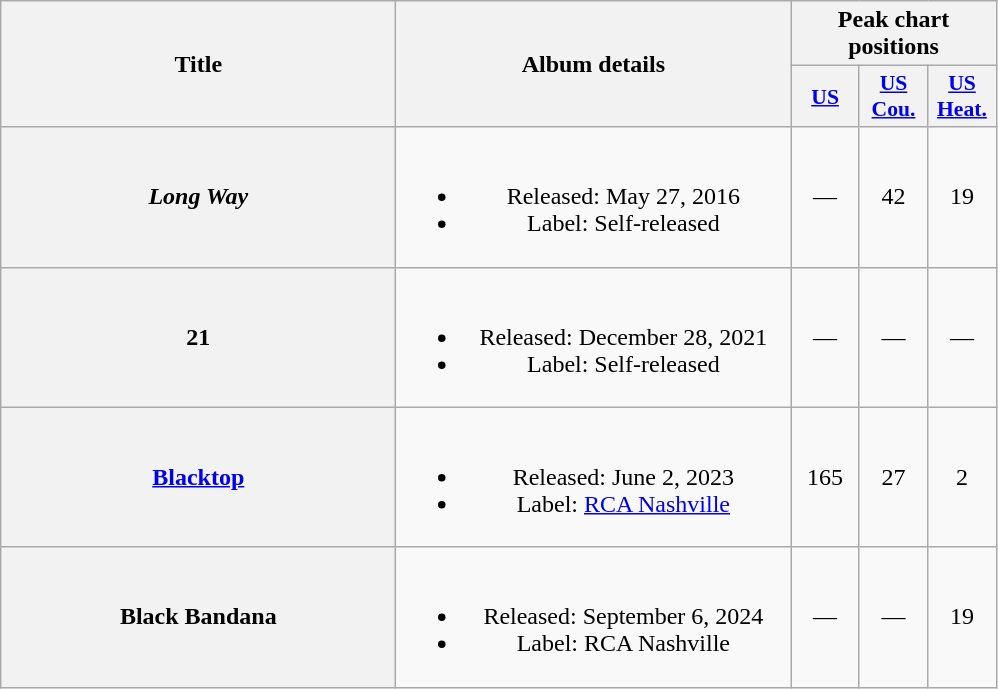<table class="wikitable plainrowheaders" style="text-align:center;" border="1">
<tr>
<th scope="col" rowspan="2" style="width:16em;">Title</th>
<th scope="col" rowspan="2" style="width:16em;">Album details</th>
<th scope="col" colspan="3">Peak chart<br>positions</th>
</tr>
<tr>
<th scope="col" style="width:2.7em;font-size:90%;"><a href='#'>US</a><br></th>
<th scope="col" style="width:2.7em;font-size:90%;"><a href='#'>US<br>Cou.</a><br></th>
<th scope="col" style="width:2.7em;font-size:90%;"><a href='#'>US<br>Heat.</a><br></th>
</tr>
<tr>
<th scope="row"><em>Long Way</em></th>
<td><br><ul><li>Released: May 27, 2016</li><li>Label: Self-released</li></ul></td>
<td>—</td>
<td>42</td>
<td>19</td>
</tr>
<tr>
<th scope="row"><strong>21<em></th>
<td><br><ul><li>Released: December 28, 2021</li><li>Label: Self-released</li></ul></td>
<td>—</td>
<td>—</td>
<td>—</td>
</tr>
<tr>
<th scope="row"></em><a href='#'>Blacktop</a><em></th>
<td><br><ul><li>Released: June 2, 2023</li><li>Label: <a href='#'>RCA Nashville</a></li></ul></td>
<td>165</td>
<td>27</td>
<td>2</td>
</tr>
<tr>
<th scope="row"></em>Black Bandana<em></th>
<td><br><ul><li>Released: September 6, 2024</li><li>Label: RCA Nashville</li></ul></td>
<td>—</td>
<td>—</td>
<td>19</td>
</tr>
</table>
